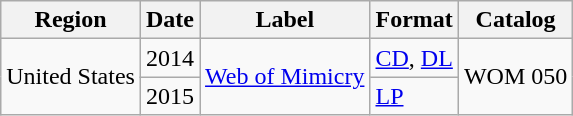<table class="wikitable">
<tr>
<th>Region</th>
<th>Date</th>
<th>Label</th>
<th>Format</th>
<th>Catalog</th>
</tr>
<tr>
<td rowspan="2">United States</td>
<td>2014</td>
<td rowspan="2"><a href='#'>Web of Mimicry</a></td>
<td><a href='#'>CD</a>, <a href='#'>DL</a></td>
<td rowspan="2">WOM 050</td>
</tr>
<tr>
<td>2015</td>
<td><a href='#'>LP</a></td>
</tr>
</table>
